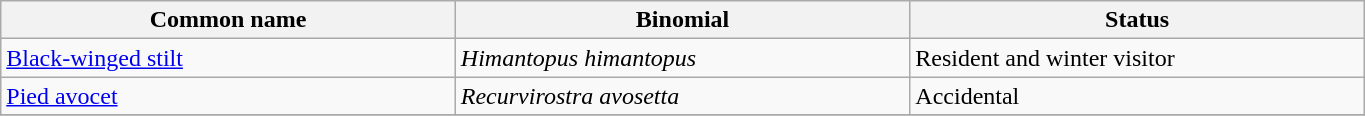<table width=72% class="wikitable">
<tr>
<th width=24%>Common name</th>
<th width=24%>Binomial</th>
<th width=24%>Status</th>
</tr>
<tr>
<td><a href='#'>Black-winged stilt</a></td>
<td><em>Himantopus himantopus</em></td>
<td>Resident and winter visitor</td>
</tr>
<tr>
<td><a href='#'>Pied avocet</a></td>
<td><em>Recurvirostra avosetta</em></td>
<td>Accidental</td>
</tr>
<tr>
</tr>
</table>
